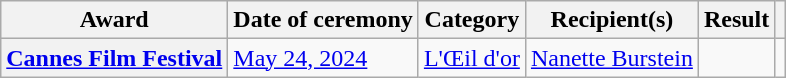<table class="wikitable sortable plainrowheaders">
<tr>
<th scope="col">Award</th>
<th scope="col">Date of ceremony</th>
<th scope="col">Category</th>
<th scope="col">Recipient(s)</th>
<th scope="col">Result</th>
<th scope="col" class="unsortable"></th>
</tr>
<tr>
<th scope="row"><a href='#'>Cannes Film Festival</a></th>
<td><a href='#'>May 24, 2024</a></td>
<td><a href='#'>L'Œil d'or</a></td>
<td><a href='#'>Nanette Burstein</a></td>
<td></td>
<td align="center"></td>
</tr>
</table>
